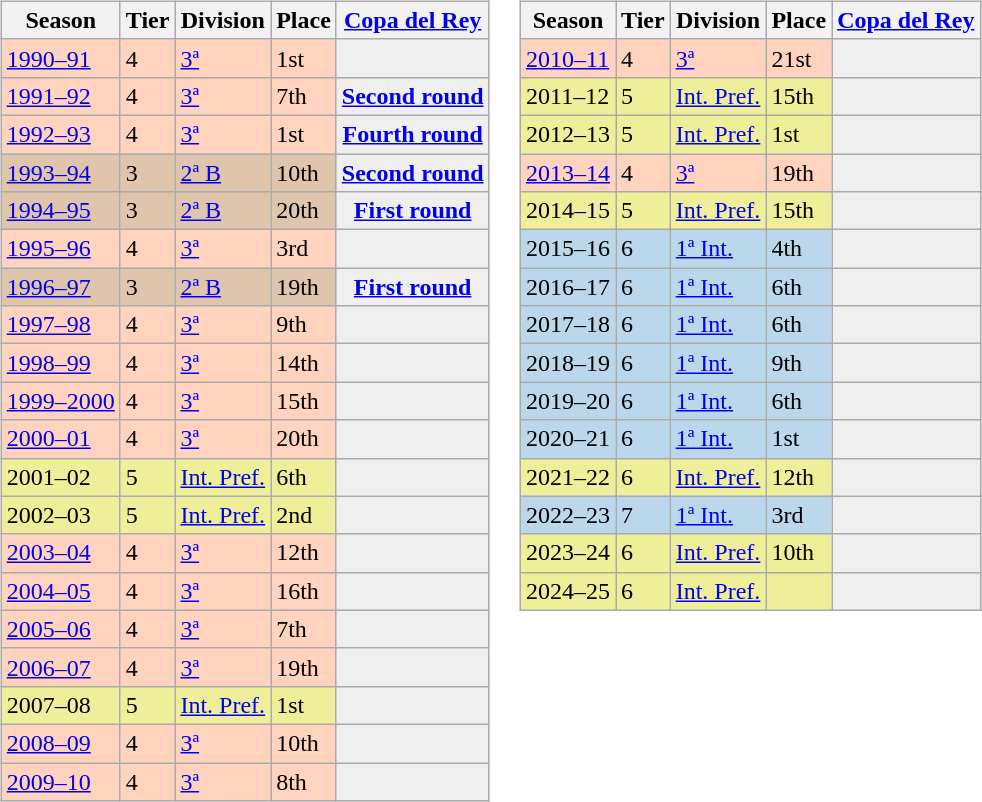<table>
<tr>
<td valign="top" width=0%><br><table class="wikitable">
<tr style="background:#f0f6fa;">
<th>Season</th>
<th>Tier</th>
<th>Division</th>
<th>Place</th>
<th><a href='#'>Copa del Rey</a></th>
</tr>
<tr>
<td style="background:#FFD3BD;"><a href='#'>1990–91</a></td>
<td style="background:#FFD3BD;">4</td>
<td style="background:#FFD3BD;"><a href='#'>3ª</a></td>
<td style="background:#FFD3BD;">1st</td>
<th style="background:#efefef;"></th>
</tr>
<tr>
<td style="background:#FFD3BD;"><a href='#'>1991–92</a></td>
<td style="background:#FFD3BD;">4</td>
<td style="background:#FFD3BD;"><a href='#'>3ª</a></td>
<td style="background:#FFD3BD;">7th</td>
<th style="background:#efefef;"><a href='#'>Second round</a></th>
</tr>
<tr>
<td style="background:#FFD3BD;"><a href='#'>1992–93</a></td>
<td style="background:#FFD3BD;">4</td>
<td style="background:#FFD3BD;"><a href='#'>3ª</a></td>
<td style="background:#FFD3BD;">1st</td>
<th style="background:#efefef;"><a href='#'>Fourth round</a></th>
</tr>
<tr>
<td style="background:#DEC5AB;"><a href='#'>1993–94</a></td>
<td style="background:#DEC5AB;">3</td>
<td style="background:#DEC5AB;"><a href='#'>2ª B</a></td>
<td style="background:#DEC5AB;">10th</td>
<th style="background:#efefef;"><a href='#'>Second round</a></th>
</tr>
<tr>
<td style="background:#DEC5AB;"><a href='#'>1994–95</a></td>
<td style="background:#DEC5AB;">3</td>
<td style="background:#DEC5AB;"><a href='#'>2ª B</a></td>
<td style="background:#DEC5AB;">20th</td>
<th style="background:#efefef;"><a href='#'>First round</a></th>
</tr>
<tr>
<td style="background:#FFD3BD;"><a href='#'>1995–96</a></td>
<td style="background:#FFD3BD;">4</td>
<td style="background:#FFD3BD;"><a href='#'>3ª</a></td>
<td style="background:#FFD3BD;">3rd</td>
<th style="background:#efefef;"></th>
</tr>
<tr>
<td style="background:#DEC5AB;"><a href='#'>1996–97</a></td>
<td style="background:#DEC5AB;">3</td>
<td style="background:#DEC5AB;"><a href='#'>2ª B</a></td>
<td style="background:#DEC5AB;">19th</td>
<th style="background:#efefef;"><a href='#'>First round</a></th>
</tr>
<tr>
<td style="background:#FFD3BD;"><a href='#'>1997–98</a></td>
<td style="background:#FFD3BD;">4</td>
<td style="background:#FFD3BD;"><a href='#'>3ª</a></td>
<td style="background:#FFD3BD;">9th</td>
<th style="background:#efefef;"></th>
</tr>
<tr>
<td style="background:#FFD3BD;"><a href='#'>1998–99</a></td>
<td style="background:#FFD3BD;">4</td>
<td style="background:#FFD3BD;"><a href='#'>3ª</a></td>
<td style="background:#FFD3BD;">14th</td>
<th style="background:#efefef;"></th>
</tr>
<tr>
<td style="background:#FFD3BD;"><a href='#'>1999–2000</a></td>
<td style="background:#FFD3BD;">4</td>
<td style="background:#FFD3BD;"><a href='#'>3ª</a></td>
<td style="background:#FFD3BD;">15th</td>
<th style="background:#efefef;"></th>
</tr>
<tr>
<td style="background:#FFD3BD;"><a href='#'>2000–01</a></td>
<td style="background:#FFD3BD;">4</td>
<td style="background:#FFD3BD;"><a href='#'>3ª</a></td>
<td style="background:#FFD3BD;">20th</td>
<th style="background:#efefef;"></th>
</tr>
<tr>
<td style="background:#EFEF99;">2001–02</td>
<td style="background:#EFEF99;">5</td>
<td style="background:#EFEF99;"><a href='#'>Int. Pref.</a></td>
<td style="background:#EFEF99;">6th</td>
<th style="background:#efefef;"></th>
</tr>
<tr>
<td style="background:#EFEF99;">2002–03</td>
<td style="background:#EFEF99;">5</td>
<td style="background:#EFEF99;"><a href='#'>Int. Pref.</a></td>
<td style="background:#EFEF99;">2nd</td>
<th style="background:#efefef;"></th>
</tr>
<tr>
<td style="background:#FFD3BD;"><a href='#'>2003–04</a></td>
<td style="background:#FFD3BD;">4</td>
<td style="background:#FFD3BD;"><a href='#'>3ª</a></td>
<td style="background:#FFD3BD;">12th</td>
<th style="background:#efefef;"></th>
</tr>
<tr>
<td style="background:#FFD3BD;"><a href='#'>2004–05</a></td>
<td style="background:#FFD3BD;">4</td>
<td style="background:#FFD3BD;"><a href='#'>3ª</a></td>
<td style="background:#FFD3BD;">16th</td>
<th style="background:#efefef;"></th>
</tr>
<tr>
<td style="background:#FFD3BD;"><a href='#'>2005–06</a></td>
<td style="background:#FFD3BD;">4</td>
<td style="background:#FFD3BD;"><a href='#'>3ª</a></td>
<td style="background:#FFD3BD;">7th</td>
<th style="background:#efefef;"></th>
</tr>
<tr>
<td style="background:#FFD3BD;"><a href='#'>2006–07</a></td>
<td style="background:#FFD3BD;">4</td>
<td style="background:#FFD3BD;"><a href='#'>3ª</a></td>
<td style="background:#FFD3BD;">19th</td>
<th style="background:#efefef;"></th>
</tr>
<tr>
<td style="background:#EFEF99;">2007–08</td>
<td style="background:#EFEF99;">5</td>
<td style="background:#EFEF99;"><a href='#'>Int. Pref.</a></td>
<td style="background:#EFEF99;">1st</td>
<th style="background:#efefef;"></th>
</tr>
<tr>
<td style="background:#FFD3BD;"><a href='#'>2008–09</a></td>
<td style="background:#FFD3BD;">4</td>
<td style="background:#FFD3BD;"><a href='#'>3ª</a></td>
<td style="background:#FFD3BD;">10th</td>
<td style="background:#efefef;"></td>
</tr>
<tr>
<td style="background:#FFD3BD;"><a href='#'>2009–10</a></td>
<td style="background:#FFD3BD;">4</td>
<td style="background:#FFD3BD;"><a href='#'>3ª</a></td>
<td style="background:#FFD3BD;">8th</td>
<td style="background:#efefef;"></td>
</tr>
</table>
</td>
<td valign="top" width=0%><br><table class="wikitable">
<tr style="background:#f0f6fa;">
<th>Season</th>
<th>Tier</th>
<th>Division</th>
<th>Place</th>
<th><a href='#'>Copa del Rey</a></th>
</tr>
<tr>
<td style="background:#FFD3BD;"><a href='#'>2010–11</a></td>
<td style="background:#FFD3BD;">4</td>
<td style="background:#FFD3BD;"><a href='#'>3ª</a></td>
<td style="background:#FFD3BD;">21st</td>
<td style="background:#efefef;"></td>
</tr>
<tr>
<td style="background:#EFEF99;">2011–12</td>
<td style="background:#EFEF99;">5</td>
<td style="background:#EFEF99;"><a href='#'>Int. Pref.</a></td>
<td style="background:#EFEF99;">15th</td>
<th style="background:#efefef;"></th>
</tr>
<tr>
<td style="background:#EFEF99;">2012–13</td>
<td style="background:#EFEF99;">5</td>
<td style="background:#EFEF99;"><a href='#'>Int. Pref.</a></td>
<td style="background:#EFEF99;">1st</td>
<th style="background:#efefef;"></th>
</tr>
<tr>
<td style="background:#FFD3BD;"><a href='#'>2013–14</a></td>
<td style="background:#FFD3BD;">4</td>
<td style="background:#FFD3BD;"><a href='#'>3ª</a></td>
<td style="background:#FFD3BD;">19th</td>
<td style="background:#efefef;"></td>
</tr>
<tr>
<td style="background:#EFEF99;">2014–15</td>
<td style="background:#EFEF99;">5</td>
<td style="background:#EFEF99;"><a href='#'>Int. Pref.</a></td>
<td style="background:#EFEF99;">15th</td>
<th style="background:#efefef;"></th>
</tr>
<tr>
<td style="background:#BBD7EC;">2015–16</td>
<td style="background:#BBD7EC;">6</td>
<td style="background:#BBD7EC;"><a href='#'>1ª Int.</a></td>
<td style="background:#BBD7EC;">4th</td>
<th style="background:#efefef;"></th>
</tr>
<tr>
<td style="background:#BBD7EC;">2016–17</td>
<td style="background:#BBD7EC;">6</td>
<td style="background:#BBD7EC;"><a href='#'>1ª Int.</a></td>
<td style="background:#BBD7EC;">6th</td>
<th style="background:#efefef;"></th>
</tr>
<tr>
<td style="background:#BBD7EC;">2017–18</td>
<td style="background:#BBD7EC;">6</td>
<td style="background:#BBD7EC;"><a href='#'>1ª Int.</a></td>
<td style="background:#BBD7EC;">6th</td>
<th style="background:#efefef;"></th>
</tr>
<tr>
<td style="background:#BBD7EC;">2018–19</td>
<td style="background:#BBD7EC;">6</td>
<td style="background:#BBD7EC;"><a href='#'>1ª Int.</a></td>
<td style="background:#BBD7EC;">9th</td>
<th style="background:#efefef;"></th>
</tr>
<tr>
<td style="background:#BBD7EC;">2019–20</td>
<td style="background:#BBD7EC;">6</td>
<td style="background:#BBD7EC;"><a href='#'>1ª Int.</a></td>
<td style="background:#BBD7EC;">6th</td>
<th style="background:#efefef;"></th>
</tr>
<tr>
<td style="background:#BBD7EC;">2020–21</td>
<td style="background:#BBD7EC;">6</td>
<td style="background:#BBD7EC;"><a href='#'>1ª Int.</a></td>
<td style="background:#BBD7EC;">1st</td>
<th style="background:#efefef;"></th>
</tr>
<tr>
<td style="background:#EFEF99;">2021–22</td>
<td style="background:#EFEF99;">6</td>
<td style="background:#EFEF99;"><a href='#'>Int. Pref.</a></td>
<td style="background:#EFEF99;">12th</td>
<th style="background:#efefef;"></th>
</tr>
<tr>
<td style="background:#BBD7EC;">2022–23</td>
<td style="background:#BBD7EC;">7</td>
<td style="background:#BBD7EC;"><a href='#'>1ª Int.</a></td>
<td style="background:#BBD7EC;">3rd</td>
<th style="background:#efefef;"></th>
</tr>
<tr>
<td style="background:#EFEF99;">2023–24</td>
<td style="background:#EFEF99;">6</td>
<td style="background:#EFEF99;"><a href='#'>Int. Pref.</a></td>
<td style="background:#EFEF99;">10th</td>
<th style="background:#efefef;"></th>
</tr>
<tr>
<td style="background:#EFEF99;">2024–25</td>
<td style="background:#EFEF99;">6</td>
<td style="background:#EFEF99;"><a href='#'>Int. Pref.</a></td>
<td style="background:#EFEF99;"></td>
<th style="background:#efefef;"></th>
</tr>
</table>
</td>
</tr>
</table>
